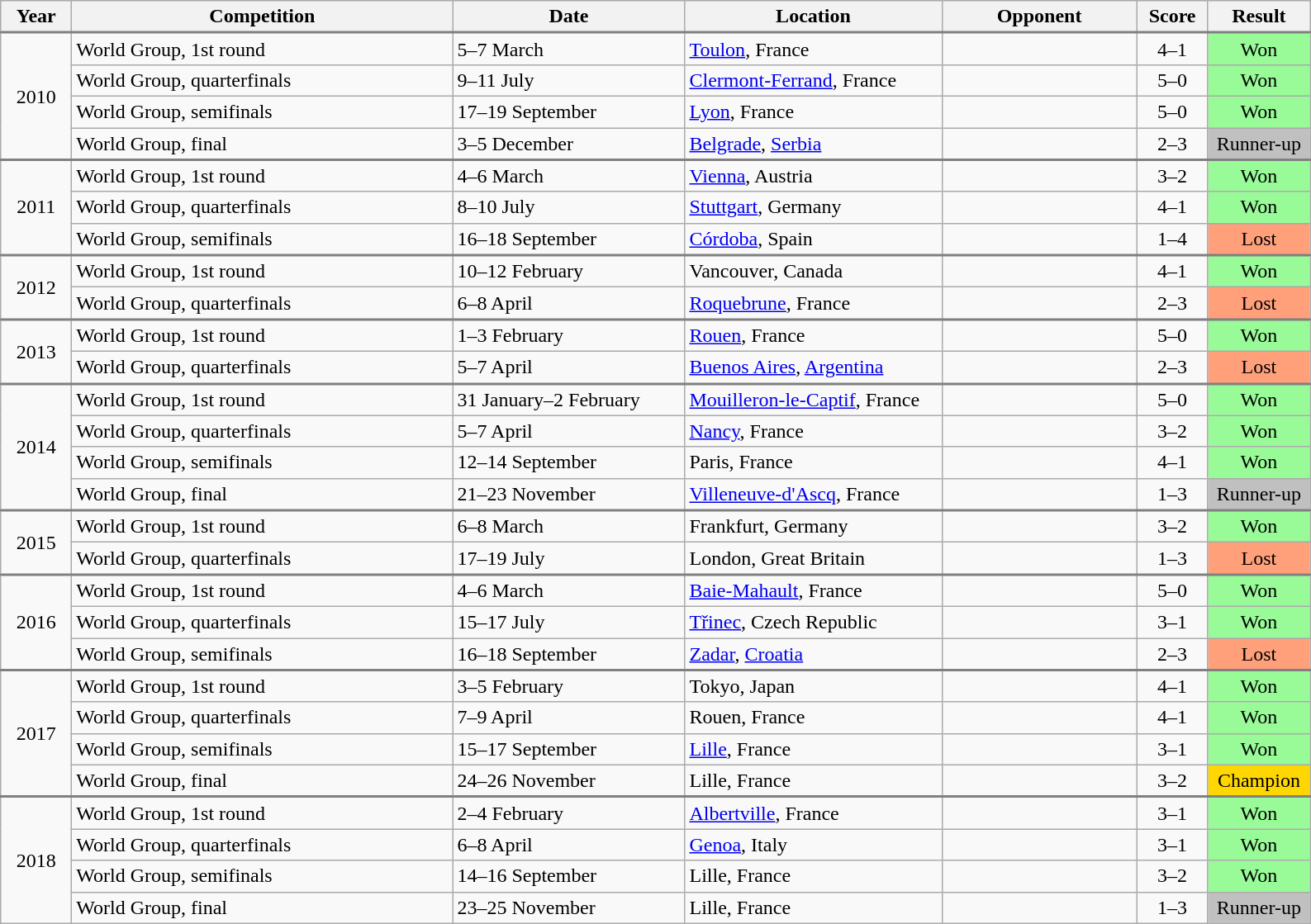<table class="wikitable">
<tr>
<th width="50">Year</th>
<th width="300">Competition</th>
<th width="180">Date</th>
<th width="200">Location</th>
<th width="150">Opponent</th>
<th width="50">Score</th>
<th width="75">Result</th>
</tr>
<tr style="border-top:2px solid gray;">
<td align="center" rowspan="4">2010</td>
<td>World Group, 1st round</td>
<td>5–7 March</td>
<td><a href='#'>Toulon</a>, France</td>
<td></td>
<td align="center">4–1</td>
<td align="center" bgcolor="#98FB98">Won</td>
</tr>
<tr>
<td>World Group, quarterfinals</td>
<td>9–11 July</td>
<td><a href='#'>Clermont-Ferrand</a>, France</td>
<td></td>
<td align="center">5–0</td>
<td align="center" bgcolor="#98FB98">Won</td>
</tr>
<tr>
<td>World Group, semifinals</td>
<td>17–19 September</td>
<td><a href='#'>Lyon</a>, France</td>
<td></td>
<td align="center">5–0</td>
<td align="center" bgcolor="#98FB98">Won</td>
</tr>
<tr>
<td>World Group, final</td>
<td>3–5 December</td>
<td><a href='#'>Belgrade</a>, <a href='#'>Serbia</a></td>
<td></td>
<td align="center">2–3</td>
<td align="center" bgcolor=silver>Runner-up</td>
</tr>
<tr style="border-top:2px solid gray;">
<td align="center" rowspan="3">2011</td>
<td>World Group, 1st round</td>
<td>4–6 March</td>
<td><a href='#'>Vienna</a>, Austria</td>
<td></td>
<td align="center">3–2</td>
<td align="center" bgcolor="#98FB98">Won</td>
</tr>
<tr>
<td>World Group, quarterfinals</td>
<td>8–10 July</td>
<td><a href='#'>Stuttgart</a>, Germany</td>
<td></td>
<td align="center">4–1</td>
<td align="center" bgcolor="#98FB98">Won</td>
</tr>
<tr>
<td>World Group, semifinals</td>
<td>16–18 September</td>
<td><a href='#'>Córdoba</a>, Spain</td>
<td></td>
<td align="center">1–4</td>
<td align="center" bgcolor="FFA07A">Lost</td>
</tr>
<tr style="border-top:2px solid gray;">
<td align="center" rowspan="2">2012</td>
<td>World Group, 1st round</td>
<td>10–12 February</td>
<td>Vancouver, Canada</td>
<td></td>
<td align="center">4–1</td>
<td align="center" bgcolor="#98FB98">Won</td>
</tr>
<tr>
<td>World Group, quarterfinals</td>
<td>6–8 April</td>
<td><a href='#'>Roquebrune</a>, France</td>
<td></td>
<td align="center">2–3</td>
<td align="center" bgcolor="#FFA07A">Lost</td>
</tr>
<tr style="border-top:2px solid gray;">
<td align="center" rowspan="2">2013</td>
<td>World Group, 1st round</td>
<td>1–3 February</td>
<td><a href='#'>Rouen</a>, France</td>
<td></td>
<td align="center">5–0</td>
<td align="center" bgcolor="#98FB98">Won</td>
</tr>
<tr>
<td>World Group, quarterfinals</td>
<td>5–7 April</td>
<td><a href='#'>Buenos Aires</a>, <a href='#'>Argentina</a></td>
<td></td>
<td align="center">2–3</td>
<td align="center" bgcolor="#FFA07A">Lost</td>
</tr>
<tr style="border-top:2px solid gray;">
<td align="center" rowspan="4">2014</td>
<td>World Group, 1st round</td>
<td>31 January–2 February</td>
<td><a href='#'>Mouilleron-le-Captif</a>, France</td>
<td></td>
<td align="center">5–0</td>
<td align="center" bgcolor="#98FB98">Won</td>
</tr>
<tr>
<td>World Group, quarterfinals</td>
<td>5–7 April</td>
<td><a href='#'>Nancy</a>, France</td>
<td></td>
<td align="center">3–2</td>
<td align="center" bgcolor="#98FB98">Won</td>
</tr>
<tr>
<td>World Group, semifinals</td>
<td>12–14 September</td>
<td>Paris, France</td>
<td></td>
<td align="center">4–1</td>
<td align="center" bgcolor="#98FB98">Won</td>
</tr>
<tr>
<td>World Group, final</td>
<td>21–23 November</td>
<td><a href='#'>Villeneuve-d'Ascq</a>, France</td>
<td></td>
<td align="center">1–3</td>
<td align="center" bgcolor=silver>Runner-up</td>
</tr>
<tr style="border-top:2px solid gray;">
<td align="center" rowspan="2">2015</td>
<td>World Group, 1st round</td>
<td>6–8 March</td>
<td>Frankfurt, Germany</td>
<td></td>
<td align="center">3–2</td>
<td align="center" bgcolor="#98FB98">Won</td>
</tr>
<tr>
<td>World Group, quarterfinals</td>
<td>17–19 July</td>
<td>London, Great Britain</td>
<td></td>
<td align="center">1–3</td>
<td align="center" bgcolor="#FFA07A">Lost</td>
</tr>
<tr style="border-top:2px solid gray;">
<td align="center" rowspan="3">2016</td>
<td>World Group, 1st round</td>
<td>4–6 March</td>
<td><a href='#'>Baie-Mahault</a>, France</td>
<td></td>
<td align="center">5–0</td>
<td align="center" bgcolor="#98FB98">Won</td>
</tr>
<tr>
<td>World Group, quarterfinals</td>
<td>15–17 July</td>
<td><a href='#'>Třinec</a>, Czech Republic</td>
<td></td>
<td align="center">3–1</td>
<td align="center" bgcolor="#98FB98">Won</td>
</tr>
<tr>
<td>World Group, semifinals</td>
<td>16–18 September</td>
<td><a href='#'>Zadar</a>, <a href='#'>Croatia</a></td>
<td></td>
<td align="center">2–3</td>
<td align="center" bgcolor="#FFA07A">Lost</td>
</tr>
<tr style="border-top:2px solid gray;">
<td align="center" rowspan="4">2017</td>
<td>World Group, 1st round</td>
<td>3–5 February</td>
<td>Tokyo, Japan</td>
<td></td>
<td align="center">4–1</td>
<td align="center" bgcolor="#98FB98">Won</td>
</tr>
<tr>
<td>World Group, quarterfinals</td>
<td>7–9 April</td>
<td>Rouen, France</td>
<td></td>
<td align="center">4–1</td>
<td align="center" bgcolor="#98FB98">Won</td>
</tr>
<tr>
<td>World Group, semifinals</td>
<td>15–17 September</td>
<td><a href='#'>Lille</a>, France</td>
<td></td>
<td align="center">3–1</td>
<td align="center" bgcolor="#98FB98">Won</td>
</tr>
<tr>
<td>World Group, final</td>
<td>24–26 November</td>
<td>Lille, France</td>
<td></td>
<td align="center">3–2</td>
<td align="center" bgcolor=gold>Champion</td>
</tr>
<tr style="border-top:2px solid gray;">
<td align="center" rowspan="4">2018</td>
<td>World Group, 1st round</td>
<td>2–4 February</td>
<td><a href='#'>Albertville</a>, France</td>
<td></td>
<td align="center">3–1</td>
<td align="center" bgcolor="#98FB98">Won</td>
</tr>
<tr>
<td>World Group, quarterfinals</td>
<td>6–8 April</td>
<td><a href='#'>Genoa</a>, Italy</td>
<td></td>
<td align="center">3–1</td>
<td align="center" bgcolor="#98FB98">Won</td>
</tr>
<tr>
<td>World Group, semifinals</td>
<td>14–16 September</td>
<td>Lille, France</td>
<td></td>
<td align="center">3–2</td>
<td align="center" bgcolor="#98FB98">Won</td>
</tr>
<tr>
<td>World Group, final</td>
<td>23–25 November</td>
<td>Lille, France</td>
<td></td>
<td align="center">1–3</td>
<td align="center" bgcolor=silver>Runner-up</td>
</tr>
</table>
